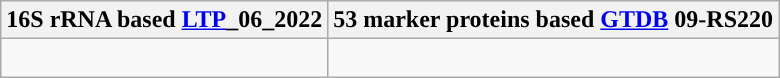<table class="wikitable">
<tr>
<th colspan=1>16S rRNA based <a href='#'>LTP</a>_06_2022</th>
<th colspan=1>53 marker proteins based <a href='#'>GTDB</a> 09-RS220</th>
</tr>
<tr>
<td style="vertical-align:top"><br></td>
<td><br></td>
</tr>
</table>
